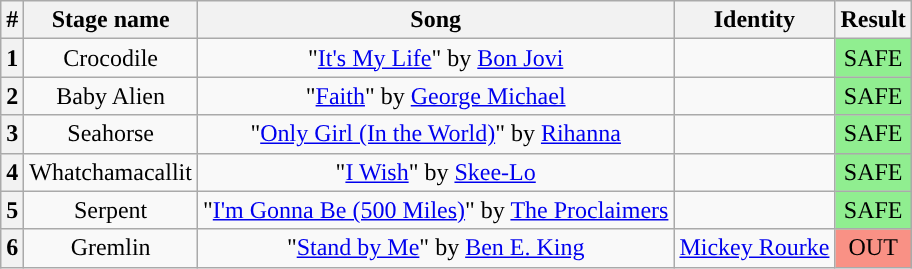<table class="wikitable plainrowheaders" style="text-align: center;">
<tr>
<th>#</th>
<th>Stage name</th>
<th>Song</th>
<th>Identity</th>
<th colspan=2>Result</th>
</tr>
<tr>
<th>1</th>
<td>Crocodile</td>
<td>"<a href='#'>It's My Life</a>" by <a href='#'>Bon Jovi</a></td>
<td></td>
<td bgcolor=lightgreen>SAFE</td>
</tr>
<tr>
<th>2</th>
<td>Baby Alien</td>
<td>"<a href='#'>Faith</a>" by <a href='#'>George Michael</a></td>
<td></td>
<td bgcolor=lightgreen>SAFE</td>
</tr>
<tr>
<th>3</th>
<td>Seahorse</td>
<td>"<a href='#'>Only Girl (In the World)</a>" by <a href='#'>Rihanna</a></td>
<td></td>
<td bgcolor=lightgreen>SAFE</td>
</tr>
<tr>
<th>4</th>
<td>Whatchamacallit</td>
<td>"<a href='#'>I Wish</a>" by <a href='#'>Skee-Lo</a></td>
<td></td>
<td bgcolor="lightgreen">SAFE</td>
</tr>
<tr>
<th>5</th>
<td>Serpent</td>
<td>"<a href='#'>I'm Gonna Be (500 Miles)</a>" by <a href='#'>The Proclaimers</a></td>
<td></td>
<td bgcolor=lightgreen>SAFE</td>
</tr>
<tr>
<th>6</th>
<td>Gremlin</td>
<td>"<a href='#'>Stand by Me</a>" by <a href='#'>Ben E. King</a></td>
<td><a href='#'>Mickey Rourke</a></td>
<td bgcolor=F99185>OUT</td>
</tr>
</table>
